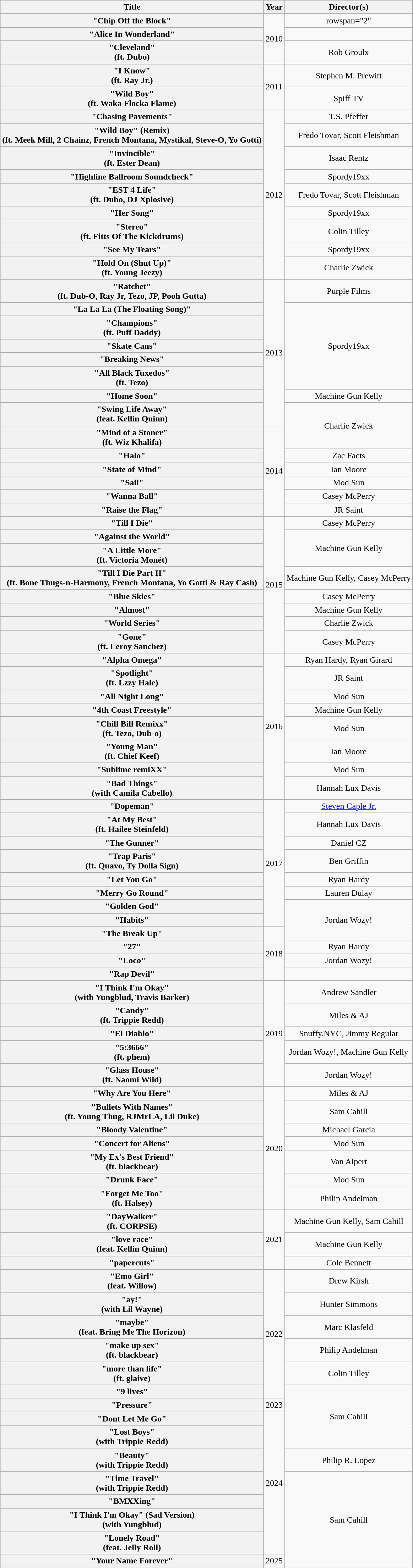<table class="wikitable plainrowheaders" style="text-align:center;">
<tr>
<th scope="col">Title</th>
<th scope="col">Year</th>
<th scope="col">Director(s)</th>
</tr>
<tr>
<th scope="row">"Chip Off the Block"</th>
<td rowspan="3">2010</td>
<td>rowspan="2" </td>
</tr>
<tr>
<th scope="row">"Alice In Wonderland"</th>
</tr>
<tr>
<th scope="row">"Cleveland"<br><span>(ft. Dubo)</span></th>
<td>Rob Groulx</td>
</tr>
<tr>
<th scope="row">"I Know"<br><span>(ft. Ray Jr.)</span></th>
<td rowspan="2">2011</td>
<td>Stephen M. Prewitt</td>
</tr>
<tr>
<th scope="row">"Wild Boy"<br><span>(ft. Waka Flocka Flame)</span></th>
<td>Spiff TV</td>
</tr>
<tr>
<th scope="row">"Chasing Pavements"</th>
<td rowspan="9">2012</td>
<td>T.S. Pfeffer</td>
</tr>
<tr>
<th scope="row">"Wild Boy" (Remix)<br><span>(ft. Meek Mill, 2 Chainz, French Montana, Mystikal, Steve-O, Yo Gotti)</span></th>
<td>Fredo Tovar, Scott Fleishman</td>
</tr>
<tr>
<th scope="row">"Invincible"<br><span>(ft. Ester Dean)</span></th>
<td>Isaac Rentz</td>
</tr>
<tr>
<th scope="row">"Highline Ballroom Soundcheck"</th>
<td>Spordy19xx</td>
</tr>
<tr>
<th scope="row">"EST 4 Life"<br><span>(ft. Dubo, DJ Xplosive)</span></th>
<td>Fredo Tovar, Scott Fleishman</td>
</tr>
<tr>
<th scope="row">"Her Song"</th>
<td>Spordy19xx</td>
</tr>
<tr>
<th scope="row">"Stereo"<br><span>(ft. Fitts Of The Kickdrums)</span></th>
<td>Colin Tilley</td>
</tr>
<tr>
<th scope="row">"See My Tears"</th>
<td>Spordy19xx</td>
</tr>
<tr>
<th scope="row">"Hold On (Shut Up)"<br><span>(ft. Young Jeezy)</span></th>
<td>Charlie Zwick</td>
</tr>
<tr>
<th scope="row">"Ratchet"<br><span>(ft. Dub-O, Ray Jr, Tezo, JP, Pooh Gutta)</span></th>
<td rowspan="8">2013</td>
<td>Purple Films</td>
</tr>
<tr>
<th scope="row">"La La La (The Floating Song)"</th>
<td rowspan="5">Spordy19xx</td>
</tr>
<tr>
<th scope="row">"Champions"<br><span>(ft. Puff Daddy)</span></th>
</tr>
<tr>
<th scope="row">"Skate Cans"</th>
</tr>
<tr>
<th scope="row">"Breaking News"</th>
</tr>
<tr>
<th scope="row">"All Black Tuxedos"<br><span>(ft. Tezo)</span></th>
</tr>
<tr>
<th scope="row">"Home Soon"</th>
<td>Machine Gun Kelly</td>
</tr>
<tr>
<th scope="row">"Swing Life Away"<br><span>(feat. Kellin Quinn)</span></th>
<td rowspan="2">Charlie Zwick</td>
</tr>
<tr>
<th scope="row">"Mind of a Stoner"<br><span>(ft. Wiz Khalifa)</span></th>
<td rowspan="6">2014</td>
</tr>
<tr>
<th scope="row">"Halo"</th>
<td>Zac Facts</td>
</tr>
<tr>
<th scope="row">"State of Mind"</th>
<td>Ian Moore</td>
</tr>
<tr>
<th scope="row">"Sail"</th>
<td>Mod Sun</td>
</tr>
<tr>
<th scope="row">"Wanna Ball"</th>
<td>Casey McPerry</td>
</tr>
<tr>
<th scope="row">"Raise the Flag"</th>
<td>JR Saint</td>
</tr>
<tr>
<th scope="row">"Till I Die"</th>
<td rowspan="8">2015</td>
<td>Casey McPerry</td>
</tr>
<tr>
<th scope="row">"Against the World"</th>
<td rowspan="2">Machine Gun Kelly</td>
</tr>
<tr>
<th scope="row">"A Little More"<br><span>(ft. Victoria Monét)</span></th>
</tr>
<tr>
<th scope="row">"Till I Die Part II"<br><span>(ft. Bone Thugs-n-Harmony, French Montana, Yo Gotti & Ray Cash)</span></th>
<td>Machine Gun Kelly, Casey McPerry</td>
</tr>
<tr>
<th scope="row">"Blue Skies"</th>
<td>Casey McPerry</td>
</tr>
<tr>
<th scope="row">"Almost"</th>
<td>Machine Gun Kelly</td>
</tr>
<tr>
<th scope="row">"World Series"</th>
<td>Charlie Zwick</td>
</tr>
<tr>
<th scope="row">"Gone"<br><span>(ft. Leroy Sanchez)</span></th>
<td>Casey McPerry</td>
</tr>
<tr>
<th scope="row">"Alpha Omega"</th>
<td rowspan="8">2016</td>
<td>Ryan Hardy, Ryan Girard</td>
</tr>
<tr>
<th scope="row">"Spotlight"<br><span>(ft. Lzzy Hale)</span></th>
<td>JR Saint</td>
</tr>
<tr>
<th scope="row">"All Night Long"</th>
<td>Mod Sun</td>
</tr>
<tr>
<th scope="row">"4th Coast Freestyle"</th>
<td>Machine Gun Kelly</td>
</tr>
<tr>
<th scope="row">"Chill Bill Remixx"<br><span>(ft. Tezo, Dub-o)</span></th>
<td>Mod Sun</td>
</tr>
<tr>
<th scope="row">"Young Man"<br><span>(ft. Chief Keef)</span></th>
<td>Ian Moore</td>
</tr>
<tr>
<th scope="row">"Sublime remiXX"</th>
<td>Mod Sun</td>
</tr>
<tr>
<th scope="row">"Bad Things"<br><span>(with Camila Cabello)</span></th>
<td>Hannah Lux Davis</td>
</tr>
<tr>
<th scope="row">"Dopeman"</th>
<td rowspan="8">2017</td>
<td><a href='#'>Steven Caple Jr.</a></td>
</tr>
<tr>
<th scope="row">"At My Best"<br><span>(ft. Hailee Steinfeld)</span></th>
<td>Hannah Lux Davis</td>
</tr>
<tr>
<th scope="row">"The Gunner"</th>
<td>Daniel CZ</td>
</tr>
<tr>
<th scope="row">"Trap Paris"<br><span>(ft. Quavo, Ty Dolla Sign)</span></th>
<td>Ben Griffin</td>
</tr>
<tr>
<th scope="row">"Let You Go"</th>
<td>Ryan Hardy</td>
</tr>
<tr>
<th scope="row">"Merry Go Round"</th>
<td>Lauren Dulay</td>
</tr>
<tr>
<th scope="row">"Golden God"</th>
<td rowspan="3">Jordan Wozy!</td>
</tr>
<tr>
<th scope="row">"Habits"</th>
</tr>
<tr>
<th scope="row">"The Break Up"</th>
<td rowspan="4">2018</td>
</tr>
<tr>
<th scope="row">"27"</th>
<td>Ryan Hardy</td>
</tr>
<tr>
<th scope="row">"Loco"</th>
<td>Jordan Wozy!</td>
</tr>
<tr>
<th scope="row">"Rap Devil"</th>
<td></td>
</tr>
<tr>
<th scope="row">"I Think I'm Okay"<br><span>(with Yungblud, Travis Barker)</span></th>
<td rowspan="5">2019</td>
<td>Andrew Sandler</td>
</tr>
<tr>
<th scope="row">"Candy"<br><span>(ft. Trippie Redd)</span></th>
<td>Miles & AJ</td>
</tr>
<tr>
<th scope="row">"El Diablo"</th>
<td>Snuffy.NYC, Jimmy Regular</td>
</tr>
<tr>
<th scope="row">"5:3666"<br><span>(ft. phem)</span></th>
<td>Jordan Wozy!, Machine Gun Kelly</td>
</tr>
<tr>
<th scope="row">"Glass House"<br><span>(ft. Naomi Wild)</span></th>
<td>Jordan Wozy!</td>
</tr>
<tr>
<th scope="row">"Why Are You Here"</th>
<td rowspan="7">2020</td>
<td>Miles & AJ</td>
</tr>
<tr>
<th scope="row">"Bullets With Names"<br><span>(ft. Young Thug, RJMrLA, Lil Duke)</span></th>
<td>Sam Cahill</td>
</tr>
<tr>
<th scope="row">"Bloody Valentine"</th>
<td>Michael Garcia</td>
</tr>
<tr>
<th scope="row">"Concert for Aliens"</th>
<td>Mod Sun</td>
</tr>
<tr>
<th scope="row">"My Ex's Best Friend"<br><span>(ft. blackbear)</span></th>
<td>Van Alpert</td>
</tr>
<tr>
<th scope="row">"Drunk Face"</th>
<td>Mod Sun</td>
</tr>
<tr>
<th scope="row">"Forget Me Too"<br><span>(ft. Halsey)</span></th>
<td>Philip Andelman</td>
</tr>
<tr>
<th scope="row">"DayWalker"<br><span>(ft. CORPSE)</span></th>
<td rowspan="3">2021</td>
<td>Machine Gun Kelly, Sam Cahill</td>
</tr>
<tr>
<th scope="row">"love race"<br><span>(feat. Kellin Quinn)</span></th>
<td>Machine Gun Kelly</td>
</tr>
<tr>
<th scope="row">"papercuts"</th>
<td>Cole Bennett</td>
</tr>
<tr>
<th scope="row">"Emo Girl"<br><span>(feat. Willow)</span></th>
<td rowspan="6">2022</td>
<td>Drew Kirsh</td>
</tr>
<tr>
<th scope="row">"ay!"<br><span>(with Lil Wayne)</span></th>
<td>Hunter Simmons</td>
</tr>
<tr>
<th scope="row">"maybe"<br><span>(feat. Bring Me The Horizon)</span></th>
<td>Marc Klasfeld</td>
</tr>
<tr>
<th scope="row">"make up sex"<br><span>(ft. blackbear)</span></th>
<td>Philip Andelman</td>
</tr>
<tr>
<th scope="row">"more than life"<br><span>(ft. glaive)</span></th>
<td>Colin Tilley</td>
</tr>
<tr>
<th scope="row">"9 lives"</th>
<td rowspan="4">Sam Cahill</td>
</tr>
<tr>
<th scope="row">"Pressure"</th>
<td>2023</td>
</tr>
<tr>
<th scope="row">"Dont Let Me Go"</th>
<td rowspan="7">2024</td>
</tr>
<tr>
<th scope="row">"Lost Boys"<br><span>(with Trippie Redd)</span></th>
</tr>
<tr>
<th scope="row">"Beauty"<br><span>(with Trippie Redd)</span></th>
<td>Philip R. Lopez</td>
</tr>
<tr>
<th scope="row">"Time Travel"<br><span>(with Trippie Redd)</span></th>
<td rowspan="5">Sam Cahill</td>
</tr>
<tr>
<th scope="row">"BMXXing"</th>
</tr>
<tr>
<th scope="row">"I Think I'm Okay" (Sad Version)<br><span>(with Yungblud)</span></th>
</tr>
<tr>
<th scope="row">"Lonely Road" <br><span>(feat. Jelly Roll)</span></th>
</tr>
<tr>
<th scope="row">"Your Name Forever"</th>
<td>2025</td>
</tr>
<tr>
</tr>
</table>
